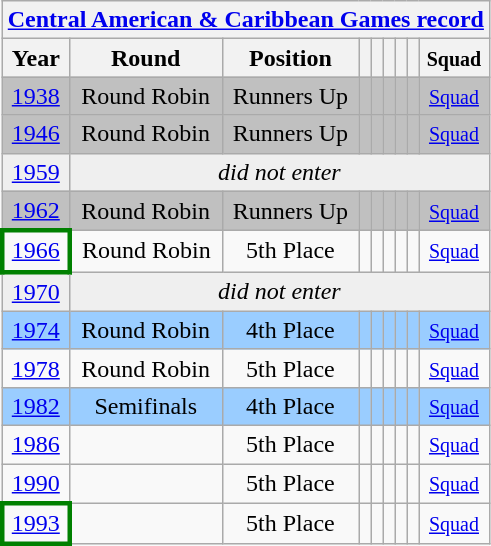<table class="wikitable" style="text-align: center;">
<tr>
<th colspan=9><a href='#'>Central American & Caribbean Games record</a></th>
</tr>
<tr>
<th>Year</th>
<th>Round</th>
<th>Position</th>
<th></th>
<th></th>
<th></th>
<th></th>
<th></th>
<th><small>Squad</small></th>
</tr>
<tr bgcolor=silver>
<td> <a href='#'>1938</a></td>
<td>Round Robin</td>
<td>Runners Up</td>
<td></td>
<td></td>
<td></td>
<td></td>
<td></td>
<td><small><a href='#'>Squad</a></small></td>
</tr>
<tr bgcolor=silver>
<td> <a href='#'>1946</a></td>
<td>Round Robin</td>
<td>Runners Up</td>
<td></td>
<td></td>
<td></td>
<td></td>
<td></td>
<td><small><a href='#'>Squad</a></small></td>
</tr>
<tr bgcolor="efefef">
<td> <a href='#'>1959</a></td>
<td colspan=8 rowspan=1 align=center><em>did not enter</em></td>
</tr>
<tr bgcolor=silver>
<td> <a href='#'>1962</a></td>
<td>Round Robin</td>
<td>Runners Up</td>
<td></td>
<td></td>
<td></td>
<td></td>
<td></td>
<td><small><a href='#'>Squad</a></small></td>
</tr>
<tr>
<td style="border: 3px solid green"> <a href='#'>1966</a></td>
<td>Round Robin</td>
<td>5th Place</td>
<td></td>
<td></td>
<td></td>
<td></td>
<td></td>
<td><small><a href='#'>Squad</a></small></td>
</tr>
<tr bgcolor="efefef">
<td> <a href='#'>1970</a></td>
<td colspan=8 rowspan=1 align=center><em>did not enter</em></td>
</tr>
<tr bgcolor=#9acdff>
<td> <a href='#'>1974</a></td>
<td>Round Robin</td>
<td>4th Place</td>
<td></td>
<td></td>
<td></td>
<td></td>
<td></td>
<td><small><a href='#'>Squad</a></small></td>
</tr>
<tr>
<td> <a href='#'>1978</a></td>
<td>Round Robin</td>
<td>5th Place</td>
<td></td>
<td></td>
<td></td>
<td></td>
<td></td>
<td><small><a href='#'>Squad</a></small></td>
</tr>
<tr bgcolor=#9acdff>
<td> <a href='#'>1982</a></td>
<td>Semifinals</td>
<td>4th Place</td>
<td></td>
<td></td>
<td></td>
<td></td>
<td></td>
<td><small><a href='#'>Squad</a></small></td>
</tr>
<tr>
<td> <a href='#'>1986</a></td>
<td></td>
<td>5th Place</td>
<td></td>
<td></td>
<td></td>
<td></td>
<td></td>
<td><small><a href='#'>Squad</a></small></td>
</tr>
<tr>
<td> <a href='#'>1990</a></td>
<td></td>
<td>5th Place</td>
<td></td>
<td></td>
<td></td>
<td></td>
<td></td>
<td><small><a href='#'>Squad</a></small></td>
</tr>
<tr>
<td style="border: 3px solid green"> <a href='#'>1993</a></td>
<td></td>
<td>5th Place</td>
<td></td>
<td></td>
<td></td>
<td></td>
<td></td>
<td><small><a href='#'>Squad</a></small></td>
</tr>
</table>
